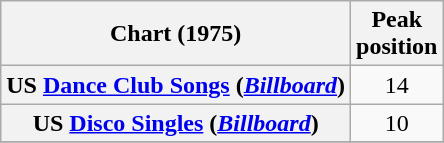<table class="wikitable sortable plainrowheaders" style="text-align:center">
<tr>
<th scope="col">Chart (1975)</th>
<th scope="col">Peak<br>position</th>
</tr>
<tr>
<th scope="row">US <a href='#'>Dance Club Songs</a> (<a href='#'><em>Billboard</em></a>)</th>
<td>14</td>
</tr>
<tr>
<th scope="row">US <a href='#'>Disco Singles</a> (<a href='#'><em>Billboard</em></a>)</th>
<td>10</td>
</tr>
<tr>
</tr>
</table>
